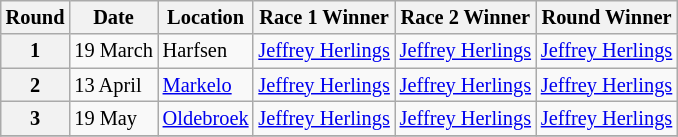<table class="wikitable" style="font-size: 85%;">
<tr>
<th>Round</th>
<th>Date</th>
<th>Location</th>
<th>Race 1 Winner</th>
<th>Race 2 Winner</th>
<th>Round Winner</th>
</tr>
<tr>
<th>1</th>
<td>19 March</td>
<td> Harfsen</td>
<td> <a href='#'>Jeffrey Herlings</a></td>
<td> <a href='#'>Jeffrey Herlings</a></td>
<td> <a href='#'>Jeffrey Herlings</a></td>
</tr>
<tr>
<th>2</th>
<td>13 April</td>
<td> <a href='#'>Markelo</a></td>
<td> <a href='#'>Jeffrey Herlings</a></td>
<td> <a href='#'>Jeffrey Herlings</a></td>
<td> <a href='#'>Jeffrey Herlings</a></td>
</tr>
<tr>
<th>3</th>
<td>19 May</td>
<td> <a href='#'>Oldebroek</a></td>
<td> <a href='#'>Jeffrey Herlings</a></td>
<td> <a href='#'>Jeffrey Herlings</a></td>
<td> <a href='#'>Jeffrey Herlings</a></td>
</tr>
<tr>
</tr>
</table>
